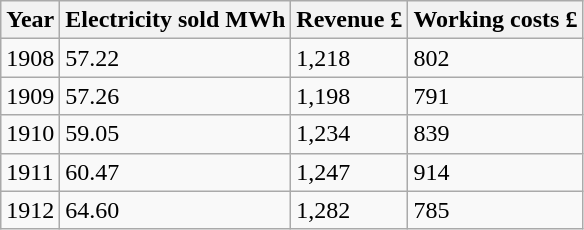<table class="wikitable">
<tr>
<th>Year</th>
<th>Electricity sold  MWh</th>
<th>Revenue £</th>
<th>Working costs £</th>
</tr>
<tr>
<td>1908</td>
<td>57.22</td>
<td>1,218</td>
<td>802</td>
</tr>
<tr>
<td>1909</td>
<td>57.26</td>
<td>1,198</td>
<td>791</td>
</tr>
<tr>
<td>1910</td>
<td>59.05</td>
<td>1,234</td>
<td>839</td>
</tr>
<tr>
<td>1911</td>
<td>60.47</td>
<td>1,247</td>
<td>914</td>
</tr>
<tr>
<td>1912</td>
<td>64.60</td>
<td>1,282</td>
<td>785</td>
</tr>
</table>
